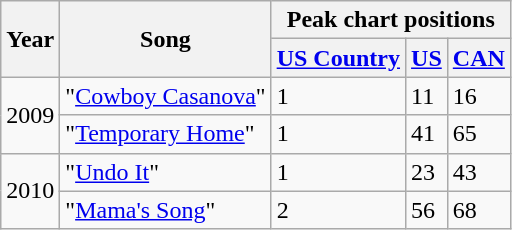<table class="wikitable">
<tr>
<th rowspan="2">Year</th>
<th rowspan="2">Song</th>
<th colspan="3">Peak chart positions</th>
</tr>
<tr>
<th><a href='#'>US Country</a></th>
<th><a href='#'>US</a></th>
<th><a href='#'>CAN</a></th>
</tr>
<tr>
<td rowspan="2">2009</td>
<td>"<a href='#'>Cowboy Casanova</a>"</td>
<td>1</td>
<td>11</td>
<td>16</td>
</tr>
<tr>
<td>"<a href='#'>Temporary Home</a>"</td>
<td>1</td>
<td>41</td>
<td>65</td>
</tr>
<tr>
<td rowspan="2">2010</td>
<td>"<a href='#'>Undo It</a>"</td>
<td>1</td>
<td>23</td>
<td>43</td>
</tr>
<tr>
<td>"<a href='#'>Mama's Song</a>"</td>
<td>2</td>
<td>56</td>
<td>68</td>
</tr>
</table>
